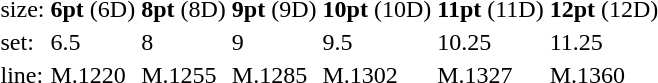<table style="margin-left:40px;">
<tr>
<td>size:</td>
<td><strong>6pt</strong> (6D)</td>
<td><strong>8pt</strong> (8D)</td>
<td><strong>9pt</strong> (9D)</td>
<td><strong>10pt</strong> (10D)</td>
<td><strong>11pt</strong> (11D)</td>
<td><strong>12pt</strong> (12D)</td>
</tr>
<tr>
<td>set:</td>
<td>6.5</td>
<td>8</td>
<td>9</td>
<td>9.5</td>
<td>10.25</td>
<td>11.25</td>
</tr>
<tr>
<td>line:</td>
<td>M.1220</td>
<td>M.1255</td>
<td>M.1285</td>
<td>M.1302</td>
<td>M.1327</td>
<td>M.1360</td>
</tr>
</table>
